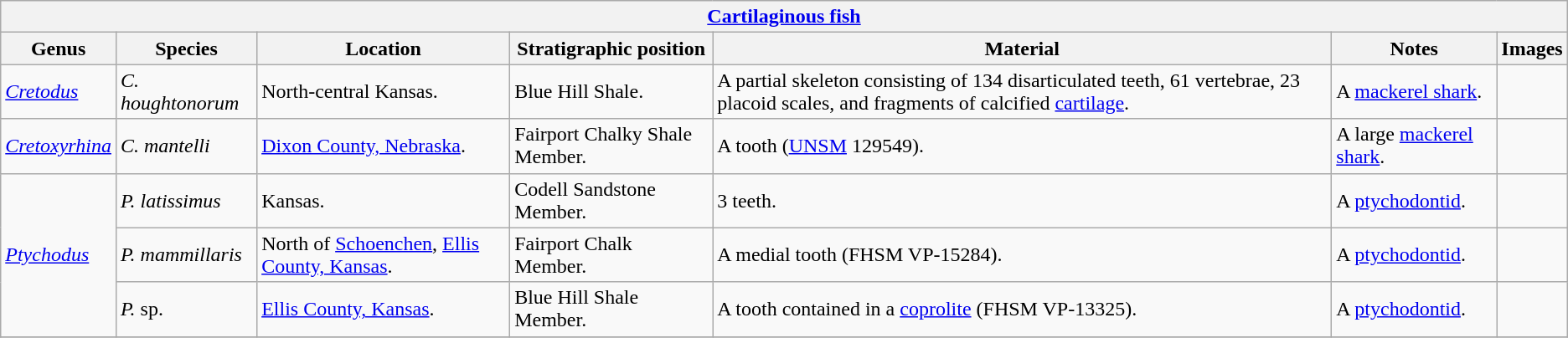<table class="wikitable" align="center">
<tr>
<th colspan="7" align="center"><strong><a href='#'>Cartilaginous fish</a></strong></th>
</tr>
<tr>
<th>Genus</th>
<th>Species</th>
<th>Location</th>
<th><strong>Stratigraphic position</strong></th>
<th><strong>Material</strong></th>
<th>Notes</th>
<th>Images</th>
</tr>
<tr>
<td><em><a href='#'>Cretodus</a></em></td>
<td><em>C. houghtonorum</em></td>
<td>North-central Kansas.</td>
<td>Blue Hill Shale.</td>
<td>A partial skeleton consisting of 134 disarticulated teeth, 61 vertebrae, 23 placoid scales, and fragments of calcified <a href='#'>cartilage</a>.</td>
<td>A <a href='#'>mackerel shark</a>.</td>
<td></td>
</tr>
<tr>
<td><em><a href='#'>Cretoxyrhina</a></em></td>
<td><em>C. mantelli</em></td>
<td><a href='#'>Dixon County, Nebraska</a>.</td>
<td>Fairport Chalky Shale Member.</td>
<td>A tooth (<a href='#'>UNSM</a> 129549).</td>
<td>A large <a href='#'>mackerel shark</a>.</td>
<td></td>
</tr>
<tr>
<td rowspan="3"><em><a href='#'>Ptychodus</a></em></td>
<td><em>P. latissimus</em></td>
<td>Kansas.</td>
<td>Codell Sandstone Member.</td>
<td>3 teeth.</td>
<td>A <a href='#'>ptychodontid</a>.</td>
<td></td>
</tr>
<tr>
<td><em>P. mammillaris</em></td>
<td>North of <a href='#'>Schoenchen</a>, <a href='#'>Ellis County, Kansas</a>.</td>
<td>Fairport Chalk Member.</td>
<td>A medial tooth (FHSM VP-15284).</td>
<td>A <a href='#'>ptychodontid</a>.</td>
<td></td>
</tr>
<tr>
<td><em>P.</em> sp.</td>
<td><a href='#'>Ellis County, Kansas</a>.</td>
<td>Blue Hill Shale Member.</td>
<td>A tooth contained in a <a href='#'>coprolite</a> (FHSM VP-13325).</td>
<td>A <a href='#'>ptychodontid</a>.</td>
<td></td>
</tr>
<tr>
</tr>
</table>
